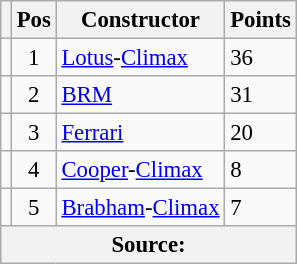<table class="wikitable" style="font-size: 95%;">
<tr>
<th></th>
<th>Pos</th>
<th>Constructor</th>
<th>Points</th>
</tr>
<tr>
<td align="left"></td>
<td align="center">1</td>
<td> <a href='#'>Lotus</a>-<a href='#'>Climax</a></td>
<td align="left">36</td>
</tr>
<tr>
<td align="left"></td>
<td align="center">2</td>
<td> <a href='#'>BRM</a></td>
<td align="left">31</td>
</tr>
<tr>
<td align="left"></td>
<td align="center">3</td>
<td> <a href='#'>Ferrari</a></td>
<td align="left">20</td>
</tr>
<tr>
<td align="left"></td>
<td align="center">4</td>
<td> <a href='#'>Cooper</a>-<a href='#'>Climax</a></td>
<td align="left">8</td>
</tr>
<tr>
<td align="left"></td>
<td align="center">5</td>
<td> <a href='#'>Brabham</a>-<a href='#'>Climax</a></td>
<td align="left">7</td>
</tr>
<tr>
<th colspan=4>Source: </th>
</tr>
</table>
